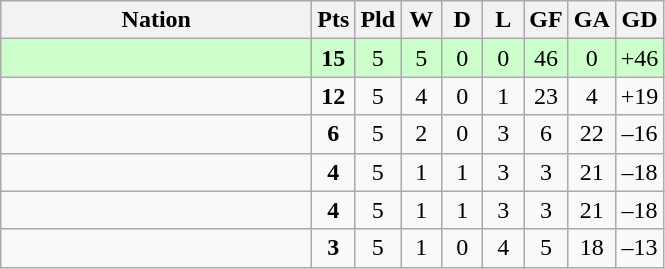<table class="wikitable" style="text-align: center;">
<tr>
<th width=200>Nation</th>
<th width=20>Pts</th>
<th width=20>Pld</th>
<th width=20>W</th>
<th width=20>D</th>
<th width=20>L</th>
<th width=20>GF</th>
<th width=20>GA</th>
<th width=20>GD</th>
</tr>
<tr style="background:#ccffcc">
<td style="text-align:left"></td>
<td><strong>15</strong></td>
<td>5</td>
<td>5</td>
<td>0</td>
<td>0</td>
<td>46</td>
<td>0</td>
<td>+46</td>
</tr>
<tr>
<td style="text-align:left"></td>
<td><strong>12</strong></td>
<td>5</td>
<td>4</td>
<td>0</td>
<td>1</td>
<td>23</td>
<td>4</td>
<td>+19</td>
</tr>
<tr>
<td style="text-align:left"></td>
<td><strong>6</strong></td>
<td>5</td>
<td>2</td>
<td>0</td>
<td>3</td>
<td>6</td>
<td>22</td>
<td>–16</td>
</tr>
<tr>
<td style="text-align:left"></td>
<td><strong>4</strong></td>
<td>5</td>
<td>1</td>
<td>1</td>
<td>3</td>
<td>3</td>
<td>21</td>
<td>–18</td>
</tr>
<tr>
<td style="text-align:left"></td>
<td><strong>4</strong></td>
<td>5</td>
<td>1</td>
<td>1</td>
<td>3</td>
<td>3</td>
<td>21</td>
<td>–18</td>
</tr>
<tr>
<td style="text-align:left"></td>
<td><strong>3</strong></td>
<td>5</td>
<td>1</td>
<td>0</td>
<td>4</td>
<td>5</td>
<td>18</td>
<td>–13</td>
</tr>
</table>
